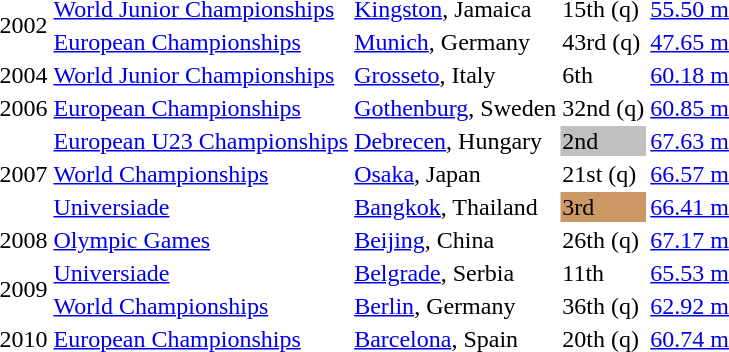<table>
<tr>
<td rowspan=2>2002</td>
<td><a href='#'>World Junior Championships</a></td>
<td><a href='#'>Kingston</a>, Jamaica</td>
<td>15th (q)</td>
<td><a href='#'>55.50 m</a></td>
</tr>
<tr>
<td><a href='#'>European Championships</a></td>
<td><a href='#'>Munich</a>, Germany</td>
<td>43rd (q)</td>
<td><a href='#'>47.65 m</a></td>
</tr>
<tr>
<td>2004</td>
<td><a href='#'>World Junior Championships</a></td>
<td><a href='#'>Grosseto</a>, Italy</td>
<td>6th</td>
<td><a href='#'>60.18 m</a></td>
</tr>
<tr>
<td>2006</td>
<td><a href='#'>European Championships</a></td>
<td><a href='#'>Gothenburg</a>, Sweden</td>
<td>32nd (q)</td>
<td><a href='#'>60.85 m</a></td>
</tr>
<tr>
<td rowspan=3>2007</td>
<td><a href='#'>European U23 Championships</a></td>
<td><a href='#'>Debrecen</a>, Hungary</td>
<td bgcolor="silver">2nd</td>
<td><a href='#'>67.63 m</a></td>
</tr>
<tr>
<td><a href='#'>World Championships</a></td>
<td><a href='#'>Osaka</a>, Japan</td>
<td>21st (q)</td>
<td><a href='#'>66.57 m</a></td>
</tr>
<tr>
<td><a href='#'>Universiade</a></td>
<td><a href='#'>Bangkok</a>, Thailand</td>
<td bgcolor="cc9966">3rd</td>
<td><a href='#'>66.41 m</a></td>
</tr>
<tr>
<td>2008</td>
<td><a href='#'>Olympic Games</a></td>
<td><a href='#'>Beijing</a>, China</td>
<td>26th (q)</td>
<td><a href='#'>67.17 m</a></td>
</tr>
<tr>
<td rowspan=2>2009</td>
<td><a href='#'>Universiade</a></td>
<td><a href='#'>Belgrade</a>, Serbia</td>
<td>11th</td>
<td><a href='#'>65.53 m</a></td>
</tr>
<tr>
<td><a href='#'>World Championships</a></td>
<td><a href='#'>Berlin</a>, Germany</td>
<td>36th (q)</td>
<td><a href='#'>62.92 m</a></td>
</tr>
<tr>
<td>2010</td>
<td><a href='#'>European Championships</a></td>
<td><a href='#'>Barcelona</a>, Spain</td>
<td>20th (q)</td>
<td><a href='#'>60.74 m</a></td>
</tr>
</table>
